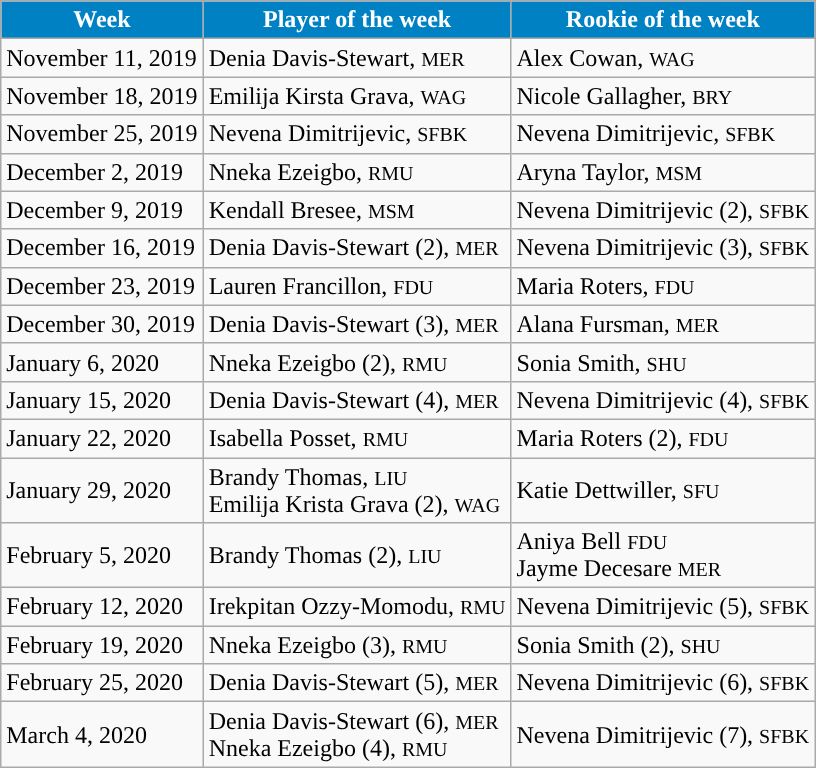<table class="wikitable" border="1">
<tr>
<th align="center" style="background:#0081C4; color:#FFFFFF;">Week</th>
<th align="center" style="background:#0081C4; color:#FFFFFF;">Player of the week</th>
<th align="center" style="background:#0081C4; color:#FFFFFF;">Rookie of the week</th>
</tr>
<tr>
<td>November 11, 2019</td>
<td>Denia Davis-Stewart, <small>MER</small></td>
<td>Alex Cowan, <small>WAG</small></td>
</tr>
<tr>
<td>November 18, 2019</td>
<td>Emilija Kirsta Grava, <small>WAG</small></td>
<td>Nicole Gallagher, <small>BRY</small></td>
</tr>
<tr>
<td>November 25, 2019</td>
<td>Nevena Dimitrijevic, <small>SFBK</small></td>
<td>Nevena Dimitrijevic, <small>SFBK</small></td>
</tr>
<tr>
<td>December 2, 2019</td>
<td>Nneka Ezeigbo, <small>RMU</small></td>
<td>Aryna Taylor, <small>MSM</small></td>
</tr>
<tr>
<td>December 9, 2019</td>
<td>Kendall Bresee, <small>MSM</small></td>
<td>Nevena Dimitrijevic (2), <small>SFBK</small></td>
</tr>
<tr>
<td>December 16, 2019</td>
<td>Denia Davis-Stewart (2), <small>MER</small></td>
<td>Nevena Dimitrijevic (3), <small>SFBK</small></td>
</tr>
<tr>
<td>December 23, 2019</td>
<td>Lauren Francillon, <small>FDU</small></td>
<td>Maria Roters, <small>FDU</small></td>
</tr>
<tr>
<td>December 30, 2019</td>
<td>Denia Davis-Stewart (3), <small>MER</small></td>
<td>Alana Fursman, <small>MER</small></td>
</tr>
<tr>
<td>January 6, 2020</td>
<td>Nneka Ezeigbo (2), <small>RMU</small></td>
<td>Sonia Smith, <small>SHU</small></td>
</tr>
<tr>
<td>January 15, 2020</td>
<td>Denia Davis-Stewart (4), <small>MER</small></td>
<td>Nevena Dimitrijevic (4), <small>SFBK</small></td>
</tr>
<tr>
<td>January 22, 2020</td>
<td>Isabella Posset, <small>RMU</small></td>
<td>Maria Roters (2), <small>FDU</small></td>
</tr>
<tr>
<td>January 29, 2020</td>
<td>Brandy Thomas, <small>LIU</small> <br> Emilija Krista Grava (2), <small>WAG</small></td>
<td>Katie Dettwiller, <small>SFU</small></td>
</tr>
<tr>
<td>February 5, 2020</td>
<td>Brandy Thomas (2), <small>LIU</small></td>
<td>Aniya Bell <small>FDU</small> <br> Jayme Decesare <small>MER</small></td>
</tr>
<tr>
<td>February 12, 2020</td>
<td>Irekpitan Ozzy-Momodu, <small>RMU</small></td>
<td>Nevena Dimitrijevic (5), <small>SFBK</small></td>
</tr>
<tr>
<td>February 19, 2020</td>
<td>Nneka Ezeigbo (3), <small>RMU</small></td>
<td>Sonia Smith (2), <small>SHU</small></td>
</tr>
<tr>
<td>February 25, 2020</td>
<td>Denia Davis-Stewart (5), <small>MER</small></td>
<td>Nevena Dimitrijevic (6), <small>SFBK</small></td>
</tr>
<tr>
<td>March 4, 2020</td>
<td>Denia Davis-Stewart (6), <small>MER</small> <br> Nneka Ezeigbo (4), <small>RMU</small></td>
<td>Nevena Dimitrijevic (7), <small>SFBK</small></td>
</tr>
</table>
